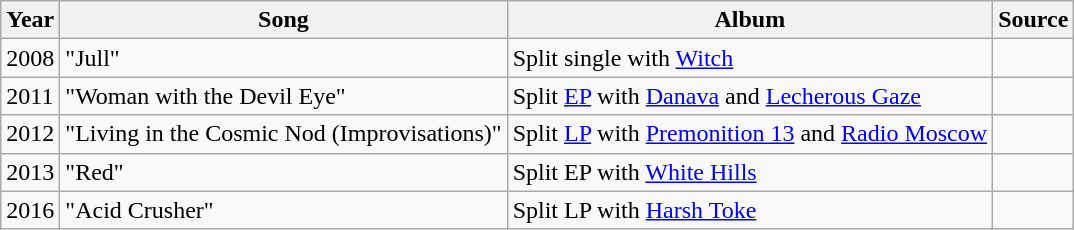<table class="wikitable">
<tr>
<th>Year</th>
<th>Song</th>
<th>Album</th>
<th>Source</th>
</tr>
<tr>
<td>2008</td>
<td>"Jull"</td>
<td>Split single with <a href='#'>Witch</a></td>
<td style="text-align:center;"></td>
</tr>
<tr>
<td>2011</td>
<td>"Woman with the Devil Eye"</td>
<td>Split <a href='#'>EP</a> with <a href='#'>Danava</a> and <a href='#'>Lecherous Gaze</a></td>
<td style="text-align:center;"></td>
</tr>
<tr>
<td>2012</td>
<td>"Living in the Cosmic Nod (Improvisations)"</td>
<td>Split <a href='#'>LP</a> with <a href='#'>Premonition 13</a> and <a href='#'>Radio Moscow</a></td>
<td style="text-align:center;"></td>
</tr>
<tr>
<td>2013</td>
<td>"Red"</td>
<td>Split EP with <a href='#'>White Hills</a></td>
<td style="text-align:center;"></td>
</tr>
<tr>
<td>2016</td>
<td>"Acid Crusher"</td>
<td>Split LP with <a href='#'>Harsh Toke</a></td>
<td style="text-align:center;"></td>
</tr>
</table>
